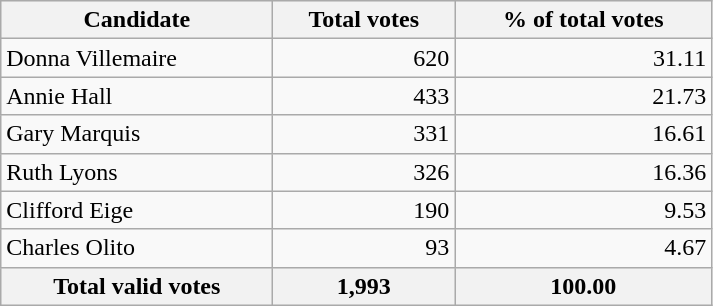<table style="width:475px;" class="wikitable">
<tr bgcolor="#EEEEEE">
<th align="left">Candidate</th>
<th align="right">Total votes</th>
<th align="right">% of total votes</th>
</tr>
<tr>
<td align="left">Donna Villemaire</td>
<td align="right">620</td>
<td align="right">31.11</td>
</tr>
<tr>
<td align="left">Annie Hall</td>
<td align="right">433</td>
<td align="right">21.73</td>
</tr>
<tr>
<td align="left">Gary Marquis</td>
<td align="right">331</td>
<td align="right">16.61</td>
</tr>
<tr>
<td align="left">Ruth Lyons</td>
<td align="right">326</td>
<td align="right">16.36</td>
</tr>
<tr>
<td align="left">Clifford Eige</td>
<td align="right">190</td>
<td align="right">9.53</td>
</tr>
<tr>
<td align="left">Charles Olito</td>
<td align="right">93</td>
<td align="right">4.67</td>
</tr>
<tr bgcolor="#EEEEEE">
<th align="left">Total valid votes</th>
<th align="right"><strong>1,993</strong></th>
<th align="right"><strong>100.00</strong></th>
</tr>
</table>
